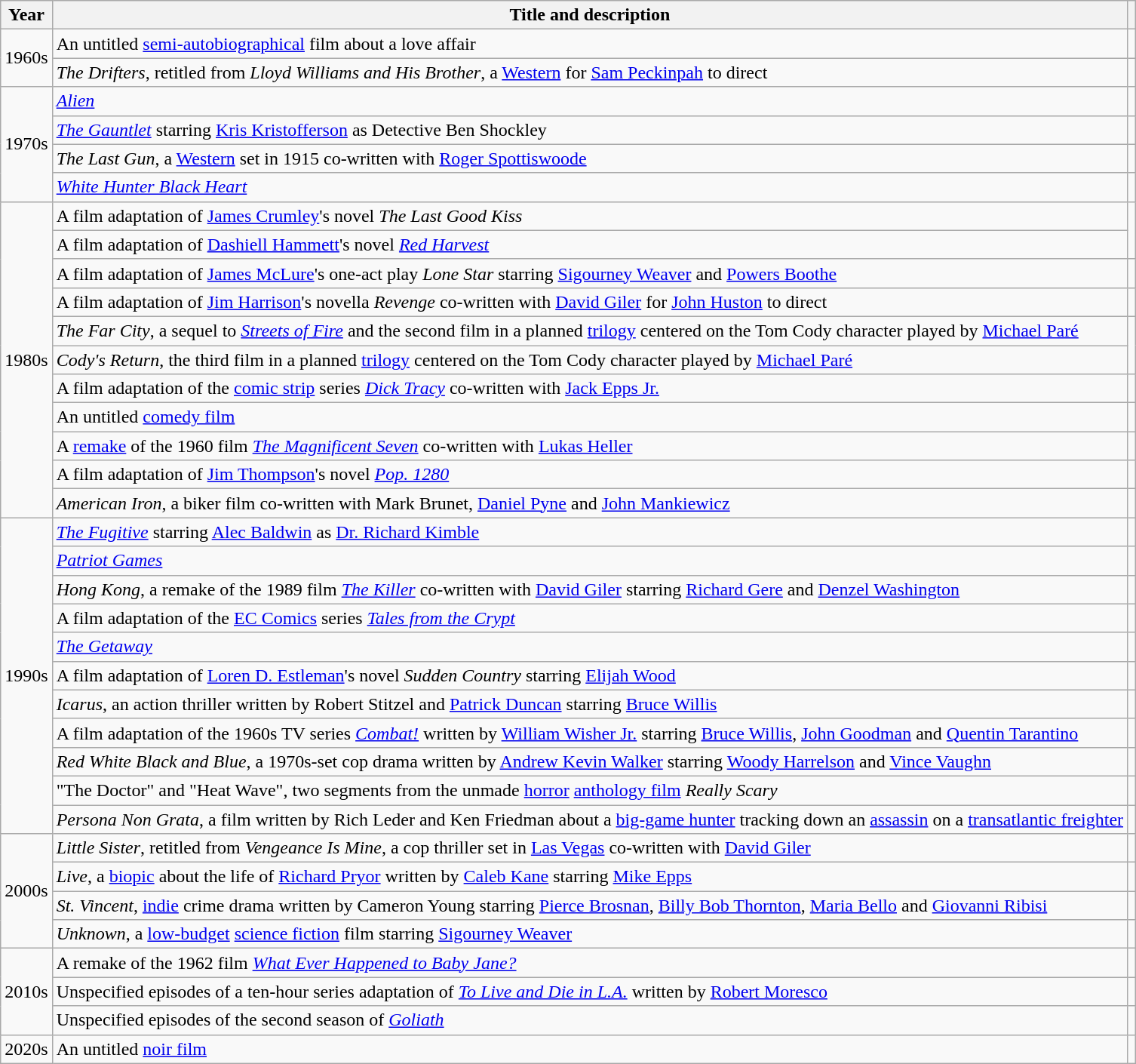<table class="wikitable plainrowheaders">
<tr>
<th scope="col">Year</th>
<th scope="col">Title and description</th>
<th scope="col"></th>
</tr>
<tr>
<td rowspan="2">1960s</td>
<td>An untitled <a href='#'>semi-autobiographical</a> film about a love affair</td>
<td></td>
</tr>
<tr>
<td><em>The Drifters</em>, retitled from <em>Lloyd Williams and His Brother</em>, a <a href='#'>Western</a> for <a href='#'>Sam Peckinpah</a> to direct</td>
<td></td>
</tr>
<tr>
<td rowspan="4">1970s</td>
<td><em><a href='#'>Alien</a></em></td>
<td></td>
</tr>
<tr>
<td><em><a href='#'>The Gauntlet</a></em> starring <a href='#'>Kris Kristofferson</a> as Detective Ben Shockley</td>
<td></td>
</tr>
<tr>
<td><em>The Last Gun</em>, a <a href='#'>Western</a> set in 1915 co-written with <a href='#'>Roger Spottiswoode</a></td>
<td></td>
</tr>
<tr>
<td><em><a href='#'>White Hunter Black Heart</a></em></td>
<td></td>
</tr>
<tr>
<td rowspan="11">1980s</td>
<td>A film adaptation of <a href='#'>James Crumley</a>'s novel <em>The Last Good Kiss</em></td>
<td rowspan="2"></td>
</tr>
<tr>
<td>A film adaptation of <a href='#'>Dashiell Hammett</a>'s novel <em><a href='#'>Red Harvest</a></em></td>
</tr>
<tr>
<td>A film adaptation of <a href='#'>James McLure</a>'s one-act play <em>Lone Star</em> starring <a href='#'>Sigourney Weaver</a> and <a href='#'>Powers Boothe</a></td>
<td></td>
</tr>
<tr>
<td>A film adaptation of <a href='#'>Jim Harrison</a>'s novella <em>Revenge</em> co-written with <a href='#'>David Giler</a> for <a href='#'>John Huston</a> to direct</td>
<td></td>
</tr>
<tr>
<td><em>The Far City</em>, a sequel to <em><a href='#'>Streets of Fire</a></em> and the second film in a planned <a href='#'>trilogy</a> centered on the Tom Cody character played by <a href='#'>Michael Paré</a></td>
<td rowspan="2"></td>
</tr>
<tr>
<td><em>Cody's Return</em>, the third film in a planned <a href='#'>trilogy</a> centered on the Tom Cody character played by <a href='#'>Michael Paré</a></td>
</tr>
<tr>
<td>A film adaptation of the <a href='#'>comic strip</a> series <em><a href='#'>Dick Tracy</a></em> co-written with <a href='#'>Jack Epps Jr.</a></td>
<td></td>
</tr>
<tr>
<td>An untitled <a href='#'>comedy film</a></td>
<td></td>
</tr>
<tr>
<td>A <a href='#'>remake</a> of the 1960 film <em><a href='#'>The Magnificent Seven</a></em> co-written with <a href='#'>Lukas Heller</a></td>
<td></td>
</tr>
<tr>
<td>A film adaptation of <a href='#'>Jim Thompson</a>'s novel <em><a href='#'>Pop. 1280</a></em></td>
<td></td>
</tr>
<tr>
<td><em>American Iron</em>, a biker film co-written with Mark Brunet, <a href='#'>Daniel Pyne</a> and <a href='#'>John Mankiewicz</a></td>
<td></td>
</tr>
<tr>
<td rowspan="11">1990s</td>
<td><em><a href='#'>The Fugitive</a></em> starring <a href='#'>Alec Baldwin</a> as <a href='#'>Dr. Richard Kimble</a></td>
<td></td>
</tr>
<tr>
<td><em><a href='#'>Patriot Games</a></em></td>
<td></td>
</tr>
<tr>
<td><em>Hong Kong</em>, a remake of the 1989 film <em><a href='#'>The Killer</a></em> co-written with <a href='#'>David Giler</a> starring <a href='#'>Richard Gere</a> and <a href='#'>Denzel Washington</a></td>
<td></td>
</tr>
<tr>
<td>A film adaptation of the <a href='#'>EC Comics</a> series <em><a href='#'>Tales from the Crypt</a></em></td>
<td></td>
</tr>
<tr>
<td><em><a href='#'>The Getaway</a></em></td>
<td></td>
</tr>
<tr>
<td>A film adaptation of <a href='#'>Loren D. Estleman</a>'s novel <em>Sudden Country</em> starring <a href='#'>Elijah Wood</a></td>
<td></td>
</tr>
<tr>
<td><em>Icarus</em>, an action thriller written by Robert Stitzel and <a href='#'>Patrick Duncan</a> starring <a href='#'>Bruce Willis</a></td>
<td></td>
</tr>
<tr>
<td>A film adaptation of the 1960s TV series <em><a href='#'>Combat!</a></em> written by <a href='#'>William Wisher Jr.</a> starring <a href='#'>Bruce Willis</a>, <a href='#'>John Goodman</a> and <a href='#'>Quentin Tarantino</a></td>
<td></td>
</tr>
<tr>
<td><em>Red White Black and Blue</em>, a 1970s-set cop drama written by <a href='#'>Andrew Kevin Walker</a> starring <a href='#'>Woody Harrelson</a> and <a href='#'>Vince Vaughn</a></td>
<td></td>
</tr>
<tr>
<td>"The Doctor" and "Heat Wave", two segments from the unmade <a href='#'>horror</a> <a href='#'>anthology film</a> <em>Really Scary</em></td>
<td></td>
</tr>
<tr>
<td><em>Persona Non Grata</em>, a film written by Rich Leder and Ken Friedman about a <a href='#'>big-game hunter</a> tracking down an <a href='#'>assassin</a> on a <a href='#'>transatlantic freighter</a></td>
<td></td>
</tr>
<tr>
<td rowspan="4">2000s</td>
<td><em>Little Sister</em>, retitled from <em>Vengeance Is Mine</em>, a cop thriller set in <a href='#'>Las Vegas</a> co-written with <a href='#'>David Giler</a></td>
<td></td>
</tr>
<tr>
<td><em>Live</em>, a <a href='#'>biopic</a> about the life of <a href='#'>Richard Pryor</a> written by <a href='#'>Caleb Kane</a> starring <a href='#'>Mike Epps</a></td>
<td></td>
</tr>
<tr>
<td><em>St. Vincent</em>, <a href='#'>indie</a> crime drama written by Cameron Young starring <a href='#'>Pierce Brosnan</a>, <a href='#'>Billy Bob Thornton</a>, <a href='#'>Maria Bello</a> and <a href='#'>Giovanni Ribisi</a></td>
<td></td>
</tr>
<tr>
<td><em>Unknown</em>, a <a href='#'>low-budget</a> <a href='#'>science fiction</a> film starring <a href='#'>Sigourney Weaver</a></td>
<td></td>
</tr>
<tr>
<td rowspan="3">2010s</td>
<td>A remake of the 1962 film <em><a href='#'>What Ever Happened to Baby Jane?</a></em></td>
<td></td>
</tr>
<tr>
<td>Unspecified episodes of a ten-hour series adaptation of <em><a href='#'>To Live and Die in L.A.</a></em> written by <a href='#'>Robert Moresco</a></td>
<td></td>
</tr>
<tr>
<td>Unspecified episodes of the second season of <em><a href='#'>Goliath</a></em></td>
<td></td>
</tr>
<tr>
<td rowspan="1">2020s</td>
<td>An untitled <a href='#'>noir film</a></td>
<td></td>
</tr>
</table>
